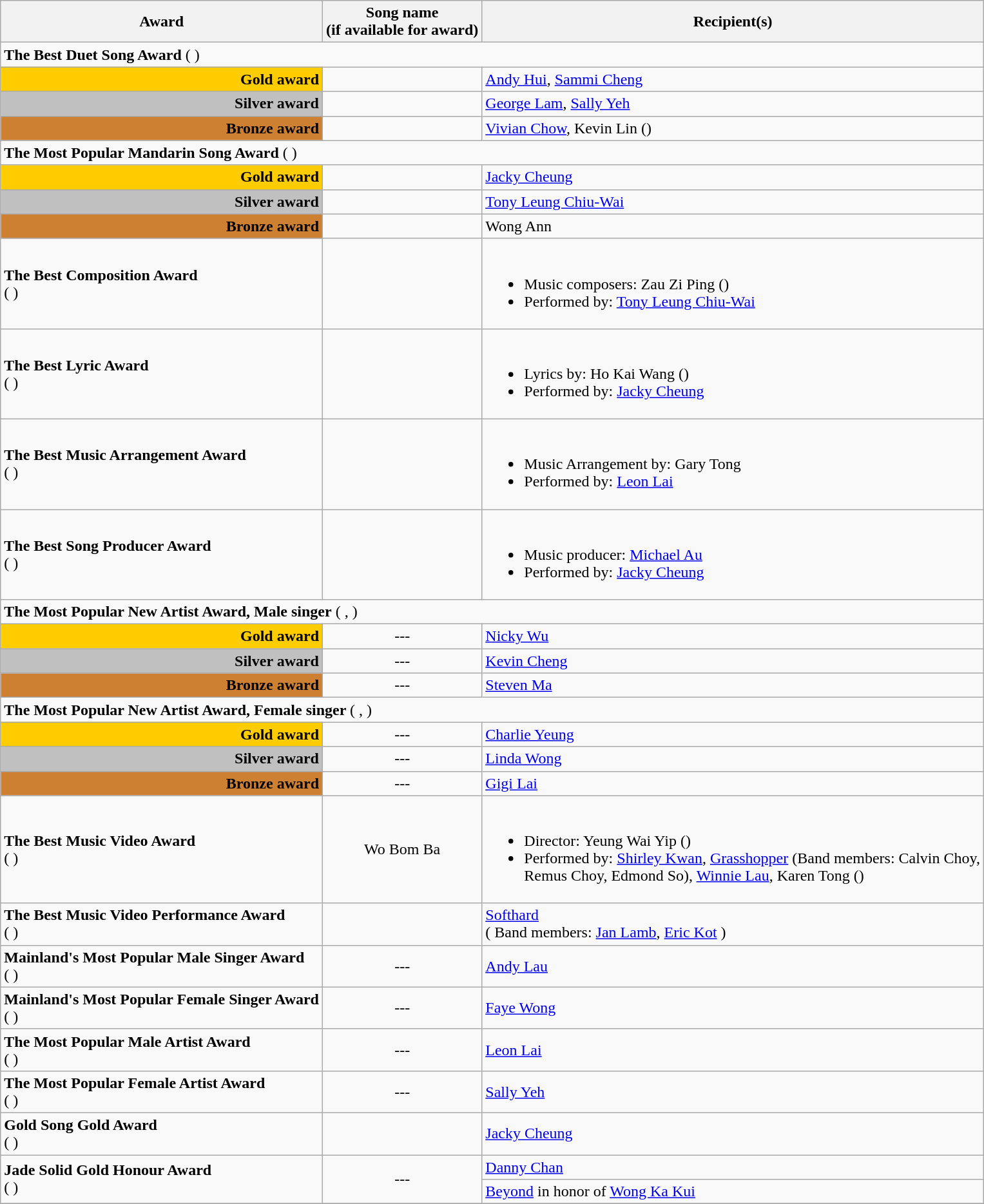<table class="wikitable">
<tr>
<th>Award</th>
<th>Song name<br>(if available for award)</th>
<th>Recipient(s)</th>
</tr>
<tr>
<td colspan=3><strong>The Best Duet Song Award</strong> ( )</td>
</tr>
<tr>
<td style="background:#FFCC00; color:black" align=right><strong>Gold award</strong></td>
<td style="text-align: center;"></td>
<td><a href='#'>Andy Hui</a>, <a href='#'>Sammi Cheng</a></td>
</tr>
<tr>
<td style="background:#C0C0C0; color:black" align=right><strong>Silver award</strong></td>
<td style="text-align: center;"></td>
<td><a href='#'>George Lam</a>, <a href='#'>Sally Yeh</a></td>
</tr>
<tr>
<td style="background:#CD7F32; color:black" align=right><strong>Bronze award</strong></td>
<td style="text-align: center;"></td>
<td><a href='#'>Vivian Chow</a>, Kevin Lin ()</td>
</tr>
<tr>
<td colspan=3><strong>The Most Popular Mandarin Song Award</strong> (  )</td>
</tr>
<tr>
<td style="background:#FFCC00; color:black" align=right><strong>Gold award</strong></td>
<td style="text-align: center;"></td>
<td><a href='#'>Jacky Cheung</a></td>
</tr>
<tr>
<td style="background:#C0C0C0; color:black" align=right><strong>Silver award</strong></td>
<td style="text-align: center;"></td>
<td><a href='#'>Tony Leung Chiu-Wai</a></td>
</tr>
<tr>
<td style="background:#CD7F32; color:black" align=right><strong>Bronze award</strong></td>
<td style="text-align: center;"></td>
<td>Wong Ann</td>
</tr>
<tr>
<td><strong>The Best Composition Award</strong><br>(  )</td>
<td style="text-align: center;"></td>
<td><br><ul><li>Music composers: Zau Zi Ping ()</li><li>Performed by: <a href='#'>Tony Leung Chiu-Wai</a></li></ul></td>
</tr>
<tr>
<td><strong>The Best Lyric Award</strong><br>(  )</td>
<td style="text-align: center;"></td>
<td><br><ul><li>Lyrics by: Ho Kai Wang ()</li><li>Performed by: <a href='#'>Jacky Cheung</a></li></ul></td>
</tr>
<tr>
<td><strong>The Best Music Arrangement Award</strong><br>(  )</td>
<td style="text-align: center;"></td>
<td><br><ul><li>Music Arrangement by: Gary Tong</li><li>Performed by: <a href='#'>Leon Lai</a></li></ul></td>
</tr>
<tr>
<td><strong>The Best Song Producer Award</strong><br>(  )</td>
<td style="text-align: center;"></td>
<td><br><ul><li>Music producer: <a href='#'>Michael Au</a></li><li>Performed by: <a href='#'>Jacky Cheung</a></li></ul></td>
</tr>
<tr>
<td colspan=3><strong>The Most Popular New Artist Award, Male singer</strong> ( ,  )</td>
</tr>
<tr>
<td style="background:#FFCC00; color:black" align=right><strong>Gold award</strong></td>
<td style="text-align: center;">---</td>
<td><a href='#'>Nicky Wu</a></td>
</tr>
<tr>
<td style="background:#C0C0C0; color:black" align=right><strong>Silver award</strong></td>
<td style="text-align: center;">---</td>
<td><a href='#'>Kevin Cheng</a></td>
</tr>
<tr>
<td style="background:#CD7F32; color:black" align=right><strong>Bronze award</strong></td>
<td style="text-align: center;">---</td>
<td><a href='#'>Steven Ma</a></td>
</tr>
<tr>
<td colspan=3><strong>The Most Popular New Artist Award, Female singer </strong> ( ,  )</td>
</tr>
<tr>
<td style="background:#FFCC00; color:black" align=right><strong>Gold award</strong></td>
<td style="text-align: center;">---</td>
<td><a href='#'>Charlie Yeung</a></td>
</tr>
<tr>
<td style="background:#C0C0C0; color:black" align=right><strong>Silver award</strong></td>
<td style="text-align: center;">---</td>
<td><a href='#'>Linda Wong</a></td>
</tr>
<tr>
<td style="background:#CD7F32; color:black" align=right><strong>Bronze award</strong></td>
<td style="text-align: center;">---</td>
<td><a href='#'>Gigi Lai</a></td>
</tr>
<tr>
<td><strong>The Best Music Video Award</strong><br>(  )</td>
<td style="text-align: center;"> Wo Bom Ba</td>
<td><br><ul><li>Director: Yeung Wai Yip ()</li><li>Performed by: <a href='#'>Shirley Kwan</a>, <a href='#'>Grasshopper</a> (Band members: Calvin Choy,<br>Remus Choy, Edmond So), <a href='#'>Winnie Lau</a>, Karen Tong ()</li></ul></td>
</tr>
<tr>
<td><strong>The Best Music Video Performance Award</strong><br>(  )</td>
<td style="text-align: center;"></td>
<td><a href='#'>Softhard</a> <br> ( Band members: <a href='#'>Jan Lamb</a>, <a href='#'>Eric Kot</a> )</td>
</tr>
<tr>
<td><strong>Mainland's Most Popular Male Singer Award</strong> <br> (  )</td>
<td style="text-align: center;">---</td>
<td><a href='#'>Andy Lau</a></td>
</tr>
<tr>
<td><strong>Mainland's Most Popular Female Singer Award</strong> <br> (  )</td>
<td style="text-align: center;">---</td>
<td><a href='#'>Faye Wong</a></td>
</tr>
<tr>
<td><strong>The Most Popular Male Artist Award</strong><br>(  )</td>
<td style="text-align: center;">---</td>
<td><a href='#'>Leon Lai</a></td>
</tr>
<tr>
<td><strong>The Most Popular Female Artist Award</strong><br>(  )</td>
<td style="text-align: center;">---</td>
<td><a href='#'>Sally Yeh</a></td>
</tr>
<tr>
<td><strong>Gold Song Gold Award</strong><br>(  )</td>
<td style="text-align: center;"></td>
<td><a href='#'>Jacky Cheung</a></td>
</tr>
<tr>
<td rowspan=2><strong>Jade Solid Gold Honour Award</strong> <br> (  )</td>
<td rowspan=2 style="text-align: center;">---</td>
<td><a href='#'>Danny Chan</a></td>
</tr>
<tr>
<td><a href='#'>Beyond</a> in honor of <a href='#'>Wong Ka Kui</a></td>
</tr>
<tr>
</tr>
</table>
